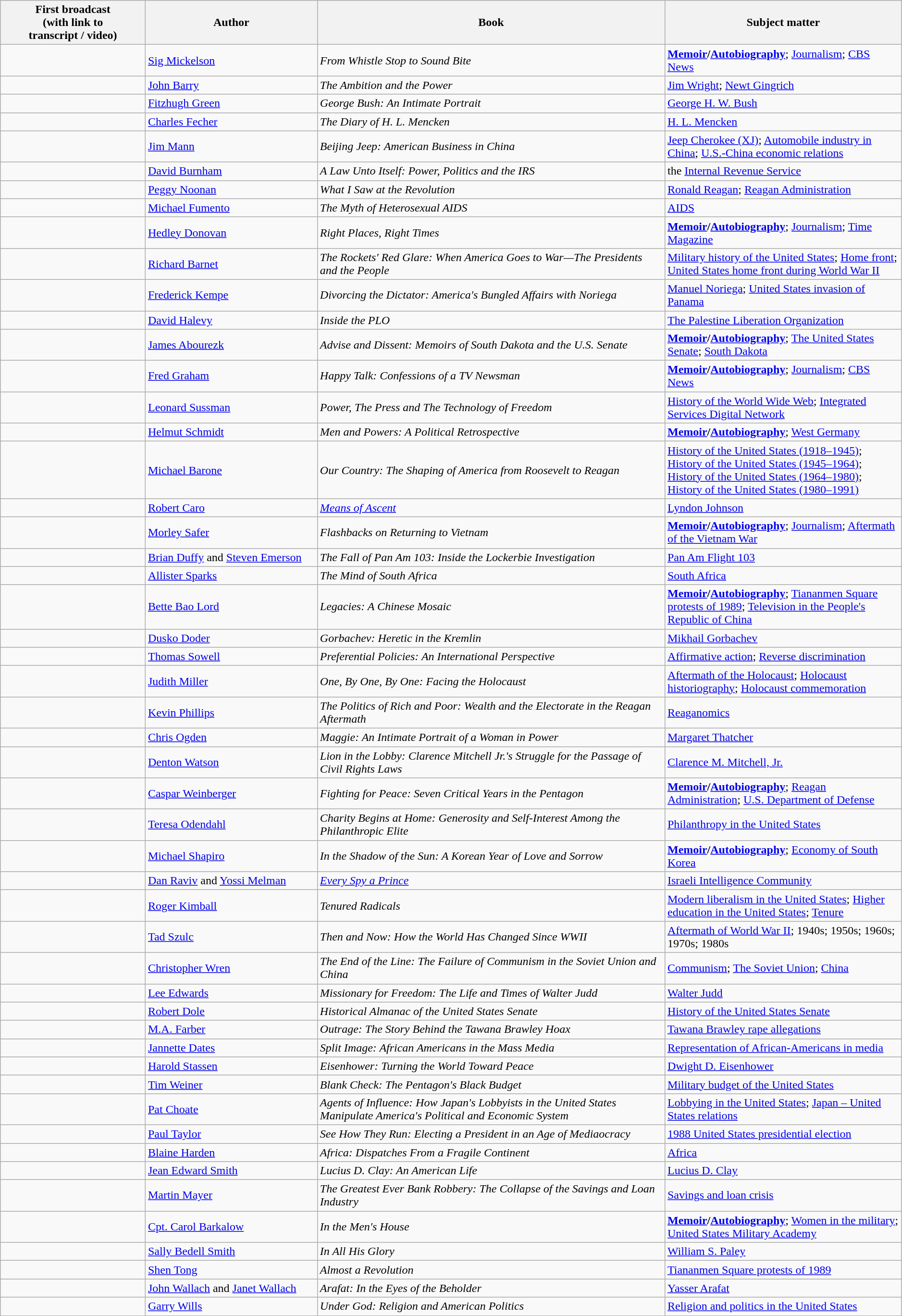<table class="wikitable" width="99%">
<tr>
<th width="100">First broadcast<br>(with link to<br>transcript / video)</th>
<th width="120">Author</th>
<th width="250">Book</th>
<th width="150">Subject matter</th>
</tr>
<tr>
<td></td>
<td><a href='#'>Sig Mickelson</a></td>
<td><em>From Whistle Stop to Sound Bite</em></td>
<td><strong><a href='#'>Memoir</a>/<a href='#'>Autobiography</a></strong>; <a href='#'>Journalism</a>; <a href='#'>CBS News</a></td>
</tr>
<tr>
<td></td>
<td><a href='#'>John Barry</a></td>
<td><em>The Ambition and the Power</em></td>
<td><a href='#'>Jim Wright</a>; <a href='#'>Newt Gingrich</a></td>
</tr>
<tr>
<td></td>
<td><a href='#'>Fitzhugh Green</a></td>
<td><em>George Bush: An Intimate Portrait</em></td>
<td><a href='#'>George H. W. Bush</a></td>
</tr>
<tr>
<td></td>
<td><a href='#'>Charles Fecher</a></td>
<td><em>The Diary of H. L. Mencken</em></td>
<td><a href='#'>H. L. Mencken</a></td>
</tr>
<tr>
<td></td>
<td><a href='#'>Jim Mann</a></td>
<td><em>Beijing Jeep: American Business in China</em></td>
<td><a href='#'>Jeep Cherokee (XJ)</a>; <a href='#'>Automobile industry in China</a>; <a href='#'>U.S.-China economic relations</a></td>
</tr>
<tr>
<td></td>
<td><a href='#'>David Burnham</a></td>
<td><em>A Law Unto Itself: Power, Politics and the IRS</em></td>
<td>the <a href='#'>Internal Revenue Service</a></td>
</tr>
<tr>
<td></td>
<td><a href='#'>Peggy Noonan</a></td>
<td><em>What I Saw at the Revolution</em></td>
<td><a href='#'>Ronald Reagan</a>; <a href='#'>Reagan Administration</a></td>
</tr>
<tr>
<td></td>
<td><a href='#'>Michael Fumento</a></td>
<td><em>The Myth of Heterosexual AIDS</em></td>
<td><a href='#'>AIDS</a></td>
</tr>
<tr>
<td></td>
<td><a href='#'>Hedley Donovan</a></td>
<td><em>Right Places, Right Times</em></td>
<td><strong><a href='#'>Memoir</a>/<a href='#'>Autobiography</a></strong>; <a href='#'>Journalism</a>; <a href='#'>Time Magazine</a></td>
</tr>
<tr>
<td></td>
<td><a href='#'>Richard Barnet</a></td>
<td><em>The Rockets' Red Glare: When America Goes to War—The Presidents and the People</em></td>
<td><a href='#'>Military history of the United States</a>; <a href='#'>Home front</a>; <a href='#'>United States home front during World War II</a></td>
</tr>
<tr>
<td></td>
<td><a href='#'>Frederick Kempe</a></td>
<td><em>Divorcing the Dictator: America's Bungled Affairs with Noriega</em></td>
<td><a href='#'>Manuel Noriega</a>; <a href='#'>United States invasion of Panama</a></td>
</tr>
<tr>
<td></td>
<td><a href='#'>David Halevy</a></td>
<td><em>Inside the PLO</em></td>
<td><a href='#'>The Palestine Liberation Organization</a></td>
</tr>
<tr>
<td></td>
<td><a href='#'>James Abourezk</a></td>
<td><em>Advise and Dissent: Memoirs of South Dakota and the U.S. Senate</em></td>
<td><strong><a href='#'>Memoir</a>/<a href='#'>Autobiography</a></strong>; <a href='#'>The United States Senate</a>; <a href='#'>South Dakota</a></td>
</tr>
<tr>
<td></td>
<td><a href='#'>Fred Graham</a></td>
<td><em>Happy Talk: Confessions of a TV Newsman</em></td>
<td><strong><a href='#'>Memoir</a>/<a href='#'>Autobiography</a></strong>; <a href='#'>Journalism</a>; <a href='#'>CBS News</a></td>
</tr>
<tr>
<td></td>
<td><a href='#'>Leonard Sussman</a></td>
<td><em>Power, The Press and The Technology of Freedom</em></td>
<td><a href='#'>History of the World Wide Web</a>; <a href='#'>Integrated Services Digital Network</a></td>
</tr>
<tr>
<td></td>
<td><a href='#'>Helmut Schmidt</a></td>
<td><em>Men and Powers: A Political Retrospective</em></td>
<td><strong><a href='#'>Memoir</a>/<a href='#'>Autobiography</a></strong>; <a href='#'>West Germany</a></td>
</tr>
<tr>
<td></td>
<td><a href='#'>Michael Barone</a></td>
<td><em>Our Country: The Shaping of America from Roosevelt to Reagan</em></td>
<td><a href='#'>History of the United States (1918–1945)</a>; <a href='#'>History of the United States (1945–1964)</a>; <a href='#'>History of the United States (1964–1980)</a>; <a href='#'>History of the United States (1980–1991)</a></td>
</tr>
<tr>
<td></td>
<td><a href='#'>Robert Caro</a></td>
<td><em><a href='#'>Means of Ascent</a></em></td>
<td><a href='#'>Lyndon Johnson</a></td>
</tr>
<tr>
<td></td>
<td><a href='#'>Morley Safer</a></td>
<td><em>Flashbacks on Returning to Vietnam</em></td>
<td><strong><a href='#'>Memoir</a>/<a href='#'>Autobiography</a></strong>; <a href='#'>Journalism</a>; <a href='#'>Aftermath of the Vietnam War</a></td>
</tr>
<tr>
<td></td>
<td><a href='#'>Brian Duffy</a> and <a href='#'>Steven Emerson</a></td>
<td><em>The Fall of Pan Am 103: Inside the Lockerbie Investigation</em></td>
<td><a href='#'>Pan Am Flight 103</a></td>
</tr>
<tr>
<td></td>
<td><a href='#'>Allister Sparks</a></td>
<td><em>The Mind of South Africa</em></td>
<td><a href='#'>South Africa</a></td>
</tr>
<tr>
<td></td>
<td><a href='#'>Bette Bao Lord</a></td>
<td><em>Legacies: A Chinese Mosaic</em></td>
<td><strong><a href='#'>Memoir</a>/<a href='#'>Autobiography</a></strong>; <a href='#'>Tiananmen Square protests of 1989</a>; <a href='#'>Television in the People's Republic of China</a></td>
</tr>
<tr>
<td></td>
<td><a href='#'>Dusko Doder</a></td>
<td><em>Gorbachev: Heretic in the Kremlin</em></td>
<td><a href='#'>Mikhail Gorbachev</a></td>
</tr>
<tr>
<td></td>
<td><a href='#'>Thomas Sowell</a></td>
<td><em>Preferential Policies: An International Perspective</em></td>
<td><a href='#'>Affirmative action</a>; <a href='#'>Reverse discrimination</a></td>
</tr>
<tr>
<td></td>
<td><a href='#'>Judith Miller</a></td>
<td><em>One, By One, By One: Facing the Holocaust</em></td>
<td><a href='#'>Aftermath of the Holocaust</a>; <a href='#'>Holocaust historiography</a>; <a href='#'>Holocaust commemoration</a></td>
</tr>
<tr>
<td></td>
<td><a href='#'>Kevin Phillips</a></td>
<td><em>The Politics of Rich and Poor: Wealth and the Electorate in the Reagan Aftermath</em></td>
<td><a href='#'>Reaganomics</a></td>
</tr>
<tr>
<td></td>
<td><a href='#'>Chris Ogden</a></td>
<td><em>Maggie: An Intimate Portrait of a Woman in Power</em></td>
<td><a href='#'>Margaret Thatcher</a></td>
</tr>
<tr>
<td></td>
<td><a href='#'>Denton Watson</a></td>
<td><em>Lion in the Lobby: Clarence Mitchell Jr.'s Struggle for the Passage of Civil Rights Laws</em></td>
<td><a href='#'>Clarence M. Mitchell, Jr.</a></td>
</tr>
<tr>
<td></td>
<td><a href='#'>Caspar Weinberger</a></td>
<td><em>Fighting for Peace: Seven Critical Years in the Pentagon</em></td>
<td><strong><a href='#'>Memoir</a>/<a href='#'>Autobiography</a></strong>; <a href='#'>Reagan Administration</a>; <a href='#'>U.S. Department of Defense</a></td>
</tr>
<tr>
<td></td>
<td><a href='#'>Teresa Odendahl</a></td>
<td><em>Charity Begins at Home: Generosity and Self-Interest Among the Philanthropic Elite</em></td>
<td><a href='#'>Philanthropy in the United States</a></td>
</tr>
<tr>
<td></td>
<td><a href='#'>Michael Shapiro</a></td>
<td><em>In the Shadow of the Sun: A Korean Year of Love and Sorrow</em></td>
<td><strong><a href='#'>Memoir</a>/<a href='#'>Autobiography</a></strong>; <a href='#'>Economy of South Korea</a></td>
</tr>
<tr>
<td></td>
<td><a href='#'>Dan Raviv</a> and <a href='#'>Yossi Melman</a></td>
<td><em><a href='#'>Every Spy a Prince</a></em></td>
<td><a href='#'>Israeli Intelligence Community</a></td>
</tr>
<tr>
<td></td>
<td><a href='#'>Roger Kimball</a></td>
<td><em>Tenured Radicals</em></td>
<td><a href='#'>Modern liberalism in the United States</a>; <a href='#'>Higher education in the United States</a>; <a href='#'>Tenure</a></td>
</tr>
<tr>
<td></td>
<td><a href='#'>Tad Szulc</a></td>
<td><em>Then and Now: How the World Has Changed Since WWII</em></td>
<td><a href='#'>Aftermath of World War II</a>; 1940s; 1950s; 1960s; 1970s; 1980s</td>
</tr>
<tr>
<td></td>
<td><a href='#'>Christopher Wren</a></td>
<td><em>The End of the Line: The Failure of Communism in the Soviet Union and China</em></td>
<td><a href='#'>Communism</a>; <a href='#'>The Soviet Union</a>; <a href='#'>China</a></td>
</tr>
<tr>
<td></td>
<td><a href='#'>Lee Edwards</a></td>
<td><em>Missionary for Freedom: The Life and Times of Walter Judd</em></td>
<td><a href='#'>Walter Judd</a></td>
</tr>
<tr>
<td></td>
<td><a href='#'>Robert Dole</a></td>
<td><em>Historical Almanac of the United States Senate</em></td>
<td><a href='#'>History of the United States Senate</a></td>
</tr>
<tr>
<td></td>
<td><a href='#'>M.A. Farber</a></td>
<td><em>Outrage: The Story Behind the Tawana Brawley Hoax</em></td>
<td><a href='#'>Tawana Brawley rape allegations</a></td>
</tr>
<tr>
<td></td>
<td><a href='#'>Jannette Dates</a></td>
<td><em>Split Image: African Americans in the Mass Media</em></td>
<td><a href='#'>Representation of African-Americans in media</a></td>
</tr>
<tr>
<td></td>
<td><a href='#'>Harold Stassen</a></td>
<td><em>Eisenhower: Turning the World Toward Peace</em></td>
<td><a href='#'>Dwight D. Eisenhower</a></td>
</tr>
<tr>
<td></td>
<td><a href='#'>Tim Weiner</a></td>
<td><em>Blank Check: The Pentagon's Black Budget</em></td>
<td><a href='#'>Military budget of the United States</a></td>
</tr>
<tr>
<td></td>
<td><a href='#'>Pat Choate</a></td>
<td><em>Agents of Influence: How Japan's Lobbyists in the United States Manipulate America's Political and Economic System</em></td>
<td><a href='#'>Lobbying in the United States</a>; <a href='#'>Japan – United States relations</a></td>
</tr>
<tr>
<td></td>
<td><a href='#'>Paul Taylor</a></td>
<td><em>See How They Run: Electing a President in an Age of Mediaocracy</em></td>
<td><a href='#'>1988 United States presidential election</a></td>
</tr>
<tr>
<td></td>
<td><a href='#'>Blaine Harden</a></td>
<td><em>Africa: Dispatches From a Fragile Continent</em></td>
<td><a href='#'>Africa</a></td>
</tr>
<tr>
<td></td>
<td><a href='#'>Jean Edward Smith</a></td>
<td><em>Lucius D. Clay: An American Life</em></td>
<td><a href='#'>Lucius D. Clay</a></td>
</tr>
<tr>
<td></td>
<td><a href='#'>Martin Mayer</a></td>
<td><em>The Greatest Ever Bank Robbery: The Collapse of the Savings and Loan Industry</em></td>
<td><a href='#'>Savings and loan crisis</a></td>
</tr>
<tr>
<td></td>
<td><a href='#'>Cpt. Carol Barkalow</a></td>
<td><em>In the Men's House</em></td>
<td><strong><a href='#'>Memoir</a>/<a href='#'>Autobiography</a></strong>; <a href='#'>Women in the military</a>; <a href='#'>United States Military Academy</a></td>
</tr>
<tr>
<td></td>
<td><a href='#'>Sally Bedell Smith</a></td>
<td><em>In All His Glory</em></td>
<td><a href='#'>William S. Paley</a></td>
</tr>
<tr>
<td></td>
<td><a href='#'>Shen Tong</a></td>
<td><em>Almost a Revolution</em></td>
<td><a href='#'>Tiananmen Square protests of 1989</a></td>
</tr>
<tr>
<td></td>
<td><a href='#'>John Wallach</a> and <a href='#'>Janet Wallach</a></td>
<td><em>Arafat: In the Eyes of the Beholder</em></td>
<td><a href='#'>Yasser Arafat</a></td>
</tr>
<tr>
<td></td>
<td><a href='#'>Garry Wills</a></td>
<td><em>Under God: Religion and American Politics</em></td>
<td><a href='#'>Religion and politics in the United States</a></td>
</tr>
</table>
